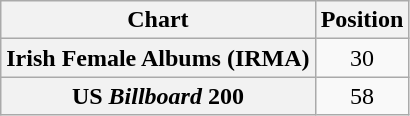<table class="wikitable plainrowheaders" style="text-align:center">
<tr>
<th scope="col">Chart</th>
<th scope="col">Position</th>
</tr>
<tr>
<th scope="row">Irish Female Albums (IRMA)</th>
<td>30</td>
</tr>
<tr>
<th scope="row">US <em>Billboard</em> 200</th>
<td>58</td>
</tr>
</table>
